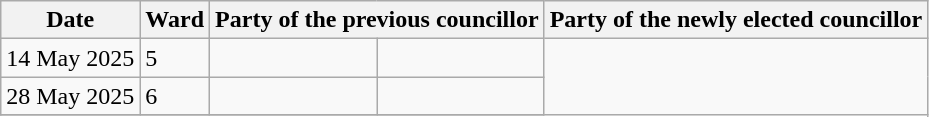<table class="wikitable">
<tr>
<th>Date</th>
<th>Ward</th>
<th colspan=2>Party of the previous councillor</th>
<th colspan=2>Party of the newly elected councillor</th>
</tr>
<tr>
<td>14 May 2025</td>
<td>5</td>
<td></td>
<td></td>
</tr>
<tr>
<td>28 May 2025</td>
<td>6</td>
<td></td>
<td></td>
</tr>
<tr>
</tr>
</table>
